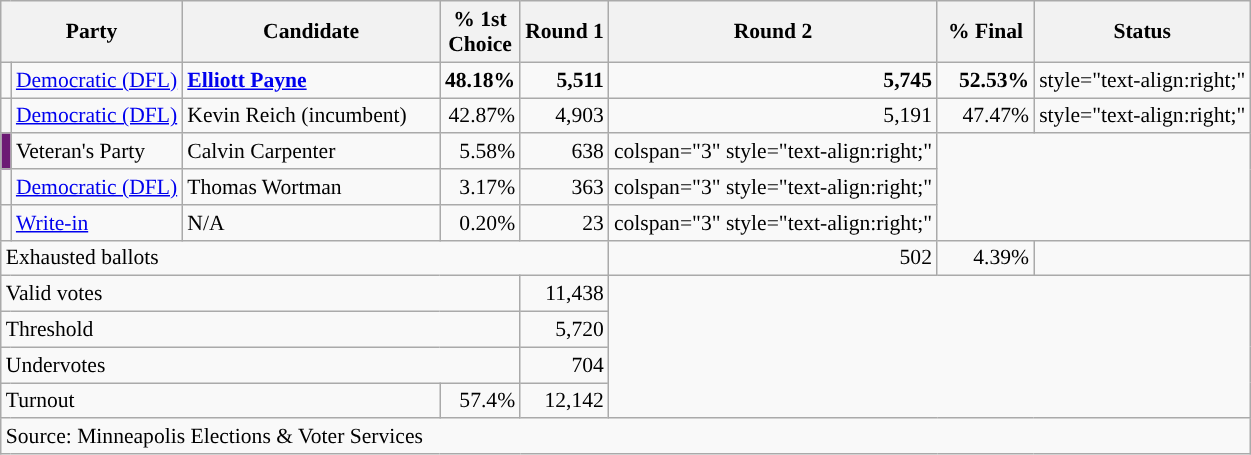<table class="wikitable" style="font-size: 90%;">
<tr>
<th colspan="2" style="width:90px">Party</th>
<th style="width:165px">Candidate</th>
<th>% 1st<br>Choice</th>
<th>Round 1</th>
<th>Round 2</th>
<th style="width:58px;">% Final</th>
<th>Status</th>
</tr>
<tr>
<td style="background-color:"></td>
<td><a href='#'>Democratic (DFL)</a></td>
<td><strong><a href='#'>Elliott Payne</a></strong></td>
<td align="right"><strong>48.18%</strong></td>
<td align="right"><strong>5,511</strong></td>
<td align="right"><strong>5,745</strong></td>
<td align="right"><strong>52.53%</strong></td>
<td>style="text-align:right;" </td>
</tr>
<tr>
<td style="background-color:"></td>
<td><a href='#'>Democratic (DFL)</a></td>
<td>Kevin Reich (incumbent)</td>
<td align="right">42.87%</td>
<td align="right">4,903</td>
<td align="right">5,191</td>
<td align="right">47.47%</td>
<td>style="text-align:right;" </td>
</tr>
<tr>
<td style="background-color:#6c1a74"></td>
<td>Veteran's Party</td>
<td>Calvin Carpenter</td>
<td align="right">5.58%</td>
<td align="right">638</td>
<td>colspan="3" style="text-align:right;" </td>
</tr>
<tr>
<td style="background-color:"></td>
<td><a href='#'>Democratic (DFL)</a></td>
<td>Thomas Wortman</td>
<td align="right">3.17%</td>
<td align="right">363</td>
<td>colspan="3" style="text-align:right;" </td>
</tr>
<tr>
<td style="background-color:"></td>
<td><a href='#'>Write-in</a></td>
<td>N/A</td>
<td align="right">0.20%</td>
<td align="right">23</td>
<td>colspan="3" style="text-align:right;" </td>
</tr>
<tr>
<td colspan="5">Exhausted ballots</td>
<td align="right">502</td>
<td align="right">4.39%</td>
<td></td>
</tr>
<tr>
<td colspan="4">Valid votes</td>
<td align="right">11,438</td>
<td colspan="3" rowspan="4"></td>
</tr>
<tr>
<td colspan="4">Threshold</td>
<td align="right">5,720</td>
</tr>
<tr>
<td colspan="4">Undervotes</td>
<td align="right">704</td>
</tr>
<tr>
<td colspan="3">Turnout</td>
<td align="right">57.4%</td>
<td align="right">12,142</td>
</tr>
<tr>
<td colspan="8">Source: Minneapolis Elections & Voter Services</td>
</tr>
</table>
